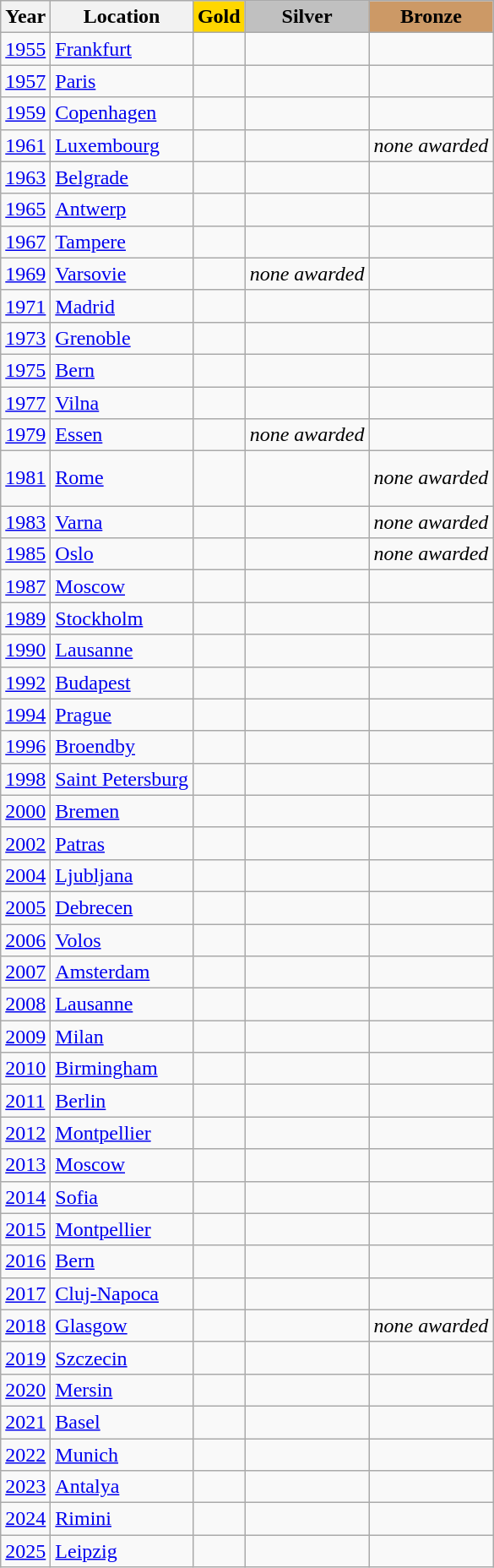<table class="wikitable">
<tr>
<th>Year</th>
<th>Location</th>
<th style="background-color:gold;">Gold</th>
<th style="background-color:silver;">Silver</th>
<th style="background-color:#cc9966;">Bronze</th>
</tr>
<tr>
<td><a href='#'>1955</a></td>
<td> <a href='#'>Frankfurt</a></td>
<td></td>
<td></td>
<td></td>
</tr>
<tr>
<td><a href='#'>1957</a></td>
<td> <a href='#'>Paris</a></td>
<td></td>
<td></td>
<td></td>
</tr>
<tr>
<td><a href='#'>1959</a></td>
<td> <a href='#'>Copenhagen</a></td>
<td></td>
<td></td>
<td></td>
</tr>
<tr>
<td><a href='#'>1961</a></td>
<td> <a href='#'>Luxembourg</a></td>
<td></td>
<td><br></td>
<td><em>none awarded</em></td>
</tr>
<tr>
<td><a href='#'>1963</a></td>
<td> <a href='#'>Belgrade</a></td>
<td></td>
<td></td>
<td></td>
</tr>
<tr>
<td><a href='#'>1965</a></td>
<td> <a href='#'>Antwerp</a></td>
<td></td>
<td></td>
<td><br></td>
</tr>
<tr>
<td><a href='#'>1967</a></td>
<td> <a href='#'>Tampere</a></td>
<td></td>
<td></td>
<td></td>
</tr>
<tr>
<td><a href='#'>1969</a></td>
<td> <a href='#'>Varsovie</a></td>
<td><br></td>
<td><em>none awarded</em></td>
<td></td>
</tr>
<tr>
<td><a href='#'>1971</a></td>
<td> <a href='#'>Madrid</a></td>
<td></td>
<td></td>
<td></td>
</tr>
<tr>
<td><a href='#'>1973</a></td>
<td> <a href='#'>Grenoble</a></td>
<td></td>
<td></td>
<td></td>
</tr>
<tr>
<td><a href='#'>1975</a></td>
<td> <a href='#'>Bern</a></td>
<td></td>
<td></td>
<td></td>
</tr>
<tr>
<td><a href='#'>1977</a></td>
<td> <a href='#'>Vilna</a></td>
<td></td>
<td></td>
<td></td>
</tr>
<tr>
<td><a href='#'>1979</a></td>
<td> <a href='#'>Essen</a></td>
<td><br></td>
<td><em>none awarded</em></td>
<td></td>
</tr>
<tr>
<td><a href='#'>1981</a></td>
<td> <a href='#'>Rome</a></td>
<td></td>
<td> <br> <br></td>
<td><em>none awarded</em></td>
</tr>
<tr>
<td><a href='#'>1983</a></td>
<td> <a href='#'>Varna</a></td>
<td></td>
<td> <br> </td>
<td><em>none awarded</em></td>
</tr>
<tr>
<td><a href='#'>1985</a></td>
<td> <a href='#'>Oslo</a></td>
<td></td>
<td><br></td>
<td><em>none awarded</em></td>
</tr>
<tr>
<td><a href='#'>1987</a></td>
<td> <a href='#'>Moscow</a></td>
<td></td>
<td></td>
<td></td>
</tr>
<tr>
<td><a href='#'>1989</a></td>
<td> <a href='#'>Stockholm</a></td>
<td></td>
<td></td>
<td></td>
</tr>
<tr>
<td><a href='#'>1990</a></td>
<td> <a href='#'>Lausanne</a></td>
<td></td>
<td></td>
<td></td>
</tr>
<tr>
<td><a href='#'>1992</a></td>
<td> <a href='#'>Budapest</a></td>
<td></td>
<td></td>
<td></td>
</tr>
<tr>
<td><a href='#'>1994</a></td>
<td> <a href='#'>Prague</a></td>
<td></td>
<td></td>
<td></td>
</tr>
<tr>
<td><a href='#'>1996</a></td>
<td> <a href='#'>Broendby</a></td>
<td></td>
<td></td>
<td></td>
</tr>
<tr>
<td><a href='#'>1998</a></td>
<td> <a href='#'>Saint Petersburg</a></td>
<td></td>
<td></td>
<td></td>
</tr>
<tr>
<td><a href='#'>2000</a></td>
<td> <a href='#'>Bremen</a></td>
<td></td>
<td></td>
<td></td>
</tr>
<tr>
<td><a href='#'>2002</a></td>
<td> <a href='#'>Patras</a></td>
<td></td>
<td></td>
<td></td>
</tr>
<tr>
<td><a href='#'>2004</a></td>
<td> <a href='#'>Ljubljana</a></td>
<td></td>
<td></td>
<td></td>
</tr>
<tr>
<td><a href='#'>2005</a></td>
<td> <a href='#'>Debrecen</a></td>
<td></td>
<td></td>
<td></td>
</tr>
<tr>
<td><a href='#'>2006</a></td>
<td> <a href='#'>Volos</a></td>
<td></td>
<td></td>
<td></td>
</tr>
<tr>
<td><a href='#'>2007</a></td>
<td> <a href='#'>Amsterdam</a></td>
<td></td>
<td></td>
<td></td>
</tr>
<tr>
<td><a href='#'>2008</a></td>
<td> <a href='#'>Lausanne</a></td>
<td></td>
<td></td>
<td></td>
</tr>
<tr>
<td><a href='#'>2009</a></td>
<td> <a href='#'>Milan</a></td>
<td></td>
<td></td>
<td></td>
</tr>
<tr>
<td><a href='#'>2010</a></td>
<td> <a href='#'>Birmingham</a></td>
<td></td>
<td></td>
<td></td>
</tr>
<tr>
<td><a href='#'>2011</a></td>
<td> <a href='#'>Berlin</a></td>
<td></td>
<td></td>
<td></td>
</tr>
<tr>
<td><a href='#'>2012</a></td>
<td> <a href='#'>Montpellier</a></td>
<td></td>
<td></td>
<td></td>
</tr>
<tr>
<td><a href='#'>2013</a></td>
<td> <a href='#'>Moscow</a></td>
<td></td>
<td></td>
<td></td>
</tr>
<tr>
<td><a href='#'>2014</a></td>
<td> <a href='#'>Sofia</a></td>
<td></td>
<td></td>
<td></td>
</tr>
<tr>
<td><a href='#'>2015</a></td>
<td> <a href='#'>Montpellier</a></td>
<td></td>
<td></td>
<td></td>
</tr>
<tr>
<td><a href='#'>2016</a></td>
<td> <a href='#'>Bern</a></td>
<td></td>
<td></td>
<td></td>
</tr>
<tr>
<td><a href='#'>2017</a></td>
<td> <a href='#'>Cluj-Napoca</a></td>
<td></td>
<td></td>
<td></td>
</tr>
<tr>
<td><a href='#'>2018</a></td>
<td> <a href='#'>Glasgow</a></td>
<td></td>
<td><br></td>
<td><em>none awarded</em></td>
</tr>
<tr>
<td><a href='#'>2019</a></td>
<td> <a href='#'>Szczecin</a></td>
<td></td>
<td></td>
<td></td>
</tr>
<tr>
<td><a href='#'>2020</a></td>
<td> <a href='#'>Mersin</a></td>
<td></td>
<td></td>
<td></td>
</tr>
<tr>
<td><a href='#'>2021</a></td>
<td> <a href='#'>Basel</a></td>
<td></td>
<td></td>
<td></td>
</tr>
<tr>
<td><a href='#'>2022</a></td>
<td> <a href='#'>Munich</a></td>
<td></td>
<td></td>
<td></td>
</tr>
<tr>
<td><a href='#'>2023</a></td>
<td> <a href='#'>Antalya</a></td>
<td></td>
<td></td>
<td></td>
</tr>
<tr>
<td><a href='#'>2024</a></td>
<td> <a href='#'>Rimini</a></td>
<td></td>
<td></td>
<td></td>
</tr>
<tr>
<td><a href='#'>2025</a></td>
<td> <a href='#'>Leipzig</a></td>
<td></td>
<td></td>
<td></td>
</tr>
</table>
